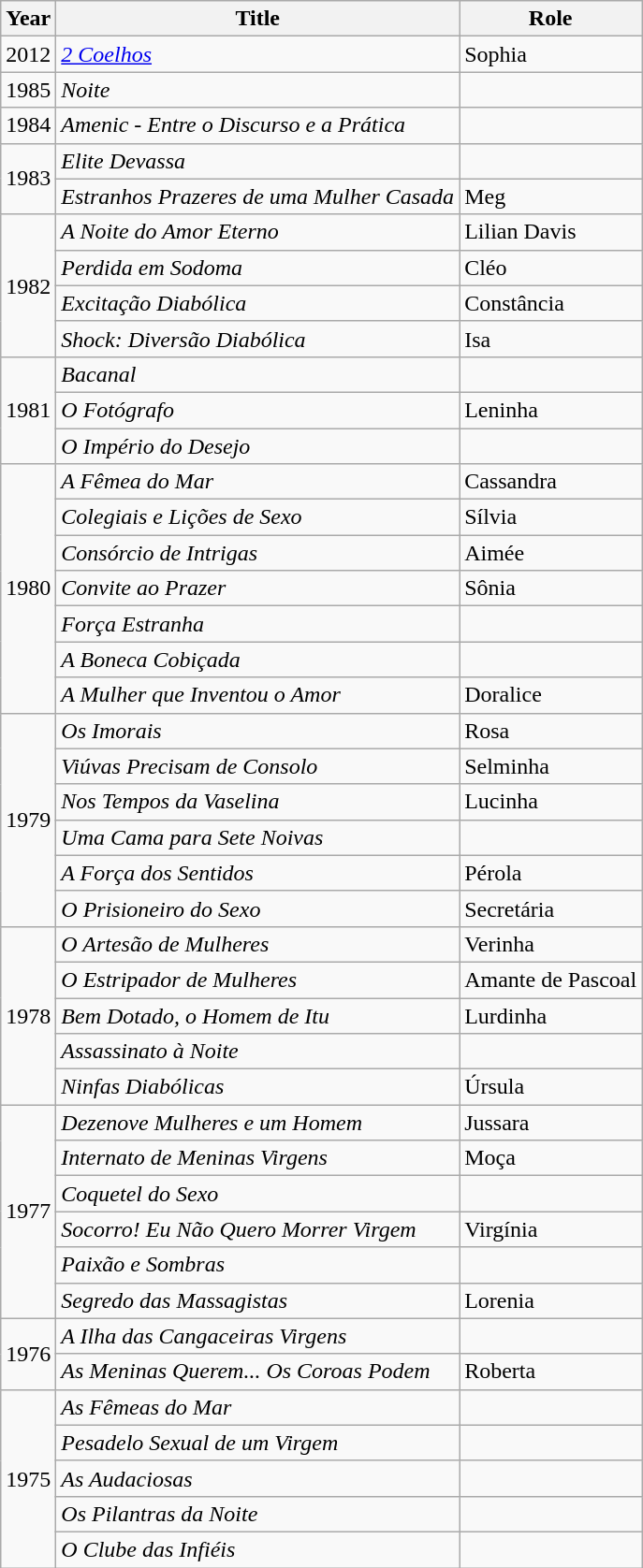<table class="wikitable">
<tr>
<th>Year</th>
<th>Title</th>
<th>Role</th>
</tr>
<tr>
<td>2012</td>
<td><em><a href='#'>2 Coelhos</a></em></td>
<td>Sophia</td>
</tr>
<tr>
<td>1985</td>
<td><em>Noite</em></td>
<td></td>
</tr>
<tr>
<td>1984</td>
<td><em>Amenic - Entre o Discurso e a Prática</em></td>
<td></td>
</tr>
<tr>
<td rowspan=2>1983</td>
<td><em>Elite Devassa</em></td>
<td></td>
</tr>
<tr>
<td><em>Estranhos Prazeres de uma Mulher Casada</em></td>
<td>Meg</td>
</tr>
<tr>
<td rowspan=4>1982</td>
<td><em>A Noite do Amor Eterno</em></td>
<td>Lilian Davis</td>
</tr>
<tr>
<td><em>Perdida em Sodoma</em></td>
<td>Cléo</td>
</tr>
<tr>
<td><em>Excitação Diabólica</em></td>
<td>Constância</td>
</tr>
<tr>
<td><em>Shock: Diversão Diabólica</em></td>
<td>Isa</td>
</tr>
<tr>
<td rowspan=3>1981</td>
<td><em>Bacanal</em></td>
<td></td>
</tr>
<tr>
<td><em>O Fotógrafo</em></td>
<td>Leninha</td>
</tr>
<tr>
<td><em>O Império do Desejo</em></td>
<td></td>
</tr>
<tr>
<td rowspan=7>1980</td>
<td><em>A Fêmea do Mar</em></td>
<td>Cassandra</td>
</tr>
<tr>
<td><em>Colegiais e Lições de Sexo</em></td>
<td>Sílvia</td>
</tr>
<tr>
<td><em>Consórcio de Intrigas</em></td>
<td>Aimée</td>
</tr>
<tr>
<td><em>Convite ao Prazer</em></td>
<td>Sônia</td>
</tr>
<tr>
<td><em>Força Estranha</em></td>
<td></td>
</tr>
<tr>
<td><em>A Boneca Cobiçada</em></td>
<td></td>
</tr>
<tr>
<td><em>A Mulher que Inventou o Amor</em></td>
<td>Doralice</td>
</tr>
<tr>
<td rowspan=6>1979</td>
<td><em>Os Imorais</em></td>
<td>Rosa</td>
</tr>
<tr>
<td><em>Viúvas Precisam de Consolo</em></td>
<td>Selminha</td>
</tr>
<tr>
<td><em>Nos Tempos da Vaselina</em></td>
<td>Lucinha</td>
</tr>
<tr>
<td><em>Uma Cama para Sete Noivas</em></td>
<td></td>
</tr>
<tr>
<td><em>A Força dos Sentidos</em></td>
<td>Pérola</td>
</tr>
<tr>
<td><em>O Prisioneiro do Sexo</em></td>
<td>Secretária</td>
</tr>
<tr>
<td rowspan=5>1978</td>
<td><em>O Artesão de Mulheres</em></td>
<td>Verinha</td>
</tr>
<tr>
<td><em>O Estripador de Mulheres</em></td>
<td>Amante de Pascoal</td>
</tr>
<tr>
<td><em>Bem Dotado, o Homem de Itu</em></td>
<td>Lurdinha</td>
</tr>
<tr>
<td><em>Assassinato à Noite</em></td>
<td></td>
</tr>
<tr>
<td><em>Ninfas Diabólicas</em></td>
<td>Úrsula</td>
</tr>
<tr>
<td rowspan=6>1977</td>
<td><em>Dezenove Mulheres e um Homem</em></td>
<td>Jussara</td>
</tr>
<tr>
<td><em>Internato de Meninas Virgens</em></td>
<td>Moça</td>
</tr>
<tr>
<td><em>Coquetel do Sexo</em></td>
<td></td>
</tr>
<tr>
<td><em>Socorro! Eu Não Quero Morrer Virgem</em></td>
<td>Virgínia</td>
</tr>
<tr>
<td><em>Paixão e Sombras</em></td>
<td></td>
</tr>
<tr>
<td><em>Segredo das Massagistas</em></td>
<td>Lorenia</td>
</tr>
<tr>
<td rowspan=2>1976</td>
<td><em>A Ilha das Cangaceiras Virgens</em></td>
<td></td>
</tr>
<tr>
<td><em>As Meninas Querem... Os Coroas Podem</em></td>
<td>Roberta</td>
</tr>
<tr>
<td rowspan=5>1975</td>
<td><em>As Fêmeas do Mar</em></td>
<td></td>
</tr>
<tr>
<td><em>Pesadelo Sexual de um Virgem</em></td>
<td></td>
</tr>
<tr>
<td><em>As Audaciosas</em></td>
<td></td>
</tr>
<tr>
<td><em>Os Pilantras da Noite</em></td>
<td></td>
</tr>
<tr>
<td><em>O Clube das Infiéis</em></td>
<td></td>
</tr>
</table>
